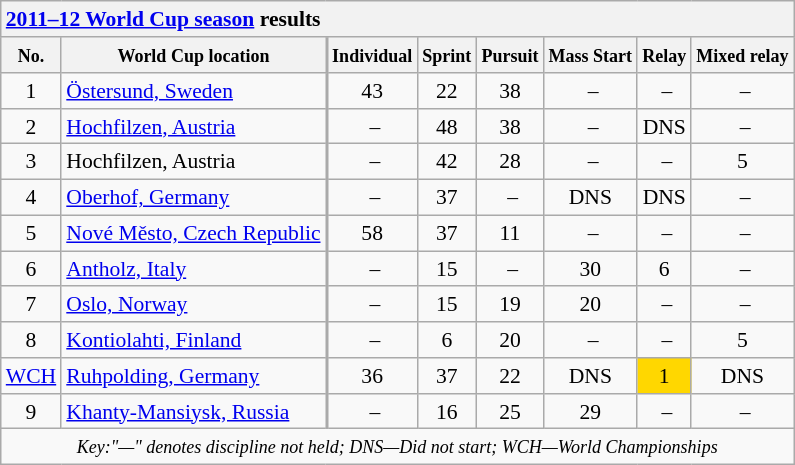<table class="wikitable collapsible collapsed" style="font-size:90%; text-align:center; float:left; margin:1em  1em 1em 0;">
<tr>
<th colspan="9" style="white-space:nowrap; text-align:left;"><a href='#'>2011–12 World Cup season</a> results  </th>
</tr>
<tr>
<th><small>No.</small></th>
<th><small>World Cup location</small></th>
<td rowspan="11" style="border-bottom-width:2x; padding:0;"></td>
<th><small>Individual</small></th>
<th><small>Sprint</small></th>
<th><small>Pursuit</small></th>
<th><small>Mass Start</small></th>
<th><small>Relay</small></th>
<th><small>Mixed relay</small></th>
</tr>
<tr>
<td>1</td>
<td style="text-align:left;"><a href='#'>Östersund, Sweden</a></td>
<td>43</td>
<td>22</td>
<td>38</td>
<td> –</td>
<td> –</td>
<td> –</td>
</tr>
<tr>
<td>2</td>
<td style="text-align:left;"><a href='#'>Hochfilzen, Austria</a></td>
<td> –</td>
<td>48</td>
<td>38</td>
<td> –</td>
<td>DNS</td>
<td> –</td>
</tr>
<tr>
<td>3</td>
<td style="text-align:left;">Hochfilzen, Austria</td>
<td> –</td>
<td>42</td>
<td>28</td>
<td> –</td>
<td> –</td>
<td>5</td>
</tr>
<tr>
<td>4</td>
<td style="text-align:left;"><a href='#'>Oberhof, Germany</a></td>
<td> –</td>
<td>37</td>
<td> –</td>
<td>DNS</td>
<td>DNS</td>
<td> –</td>
</tr>
<tr>
<td>5</td>
<td style="text-align:left;"><a href='#'>Nové Město, Czech Republic</a></td>
<td>58</td>
<td>37</td>
<td>11</td>
<td> –</td>
<td> –</td>
<td> –</td>
</tr>
<tr>
<td>6</td>
<td style="text-align:left;"><a href='#'>Antholz, Italy</a></td>
<td> –</td>
<td>15</td>
<td> –</td>
<td>30</td>
<td>6</td>
<td> –</td>
</tr>
<tr>
<td>7</td>
<td style="text-align:left;"><a href='#'>Oslo, Norway</a></td>
<td> –</td>
<td>15</td>
<td>19</td>
<td>20</td>
<td> –</td>
<td> –</td>
</tr>
<tr>
<td>8</td>
<td style="text-align:left;"><a href='#'>Kontiolahti, Finland</a></td>
<td> –</td>
<td>6</td>
<td>20</td>
<td> –</td>
<td> –</td>
<td>5</td>
</tr>
<tr>
<td><a href='#'>WCH</a></td>
<td style="text-align:left;"><a href='#'>Ruhpolding, Germany</a></td>
<td>36</td>
<td>37</td>
<td>22</td>
<td>DNS</td>
<td style="background:gold;">1</td>
<td>DNS</td>
</tr>
<tr>
<td>9</td>
<td style="text-align:left;"><a href='#'>Khanty-Mansiysk, Russia</a></td>
<td> –</td>
<td>16</td>
<td>25</td>
<td>29</td>
<td> –</td>
<td> –</td>
</tr>
<tr>
<td style="text-align:center;" colspan="9"><small><em>Key:"—" denotes discipline not held; DNS—Did not start; WCH—World Championships</em></small></td>
</tr>
</table>
